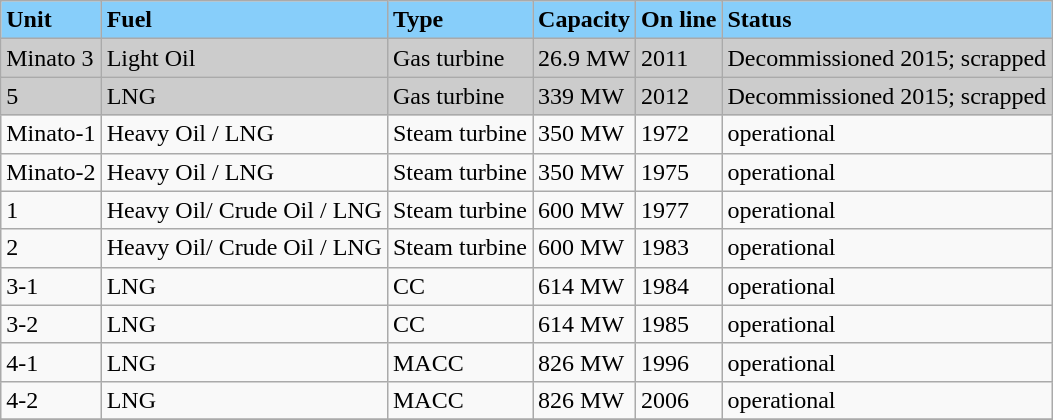<table class="wikitable sortable">
<tr>
<td style="background-color:lightskyblue;"><strong>Unit</strong></td>
<td style="background-color:lightskyblue;"><strong>Fuel</strong></td>
<td style="background-color:lightskyblue;"><strong>Type</strong></td>
<td style="background-color:lightskyblue;"><strong>Capacity</strong></td>
<td style="background-color:lightskyblue;"><strong>On line</strong></td>
<td style="background-color:lightskyblue;"><strong>Status</strong></td>
</tr>
<tr>
<td style="background-color:#CCC;">Minato 3</td>
<td style="background-color:#CCC;">Light Oil</td>
<td style="background-color:#CCC;">Gas turbine</td>
<td style="background-color:#CCC;">26.9 MW</td>
<td style="background-color:#CCC;">2011</td>
<td style="background-color:#CCC;">Decommissioned 2015; scrapped</td>
</tr>
<tr>
<td style="background-color:#CCC;">5</td>
<td style="background-color:#CCC;">LNG</td>
<td style="background-color:#CCC;">Gas turbine</td>
<td style="background-color:#CCC;">339 MW</td>
<td style="background-color:#CCC;">2012</td>
<td style="background-color:#CCC;">Decommissioned 2015; scrapped</td>
</tr>
<tr>
<td>Minato-1</td>
<td>Heavy Oil / LNG</td>
<td>Steam turbine</td>
<td>350 MW</td>
<td>1972</td>
<td>operational</td>
</tr>
<tr>
<td>Minato-2</td>
<td>Heavy Oil / LNG</td>
<td>Steam turbine</td>
<td>350 MW</td>
<td>1975</td>
<td>operational</td>
</tr>
<tr>
<td>1</td>
<td>Heavy Oil/ Crude Oil / LNG</td>
<td>Steam turbine</td>
<td>600 MW</td>
<td>1977</td>
<td>operational</td>
</tr>
<tr>
<td>2</td>
<td>Heavy Oil/ Crude Oil / LNG</td>
<td>Steam turbine</td>
<td>600 MW</td>
<td>1983</td>
<td>operational</td>
</tr>
<tr>
<td>3-1</td>
<td>LNG</td>
<td>CC</td>
<td>614 MW</td>
<td>1984</td>
<td>operational</td>
</tr>
<tr>
<td>3-2</td>
<td>LNG</td>
<td>CC</td>
<td>614 MW</td>
<td>1985</td>
<td>operational</td>
</tr>
<tr>
<td>4-1</td>
<td>LNG</td>
<td>MACC</td>
<td>826 MW</td>
<td>1996</td>
<td>operational</td>
</tr>
<tr>
<td>4-2</td>
<td>LNG</td>
<td>MACC</td>
<td>826 MW</td>
<td>2006</td>
<td>operational</td>
</tr>
<tr>
</tr>
</table>
